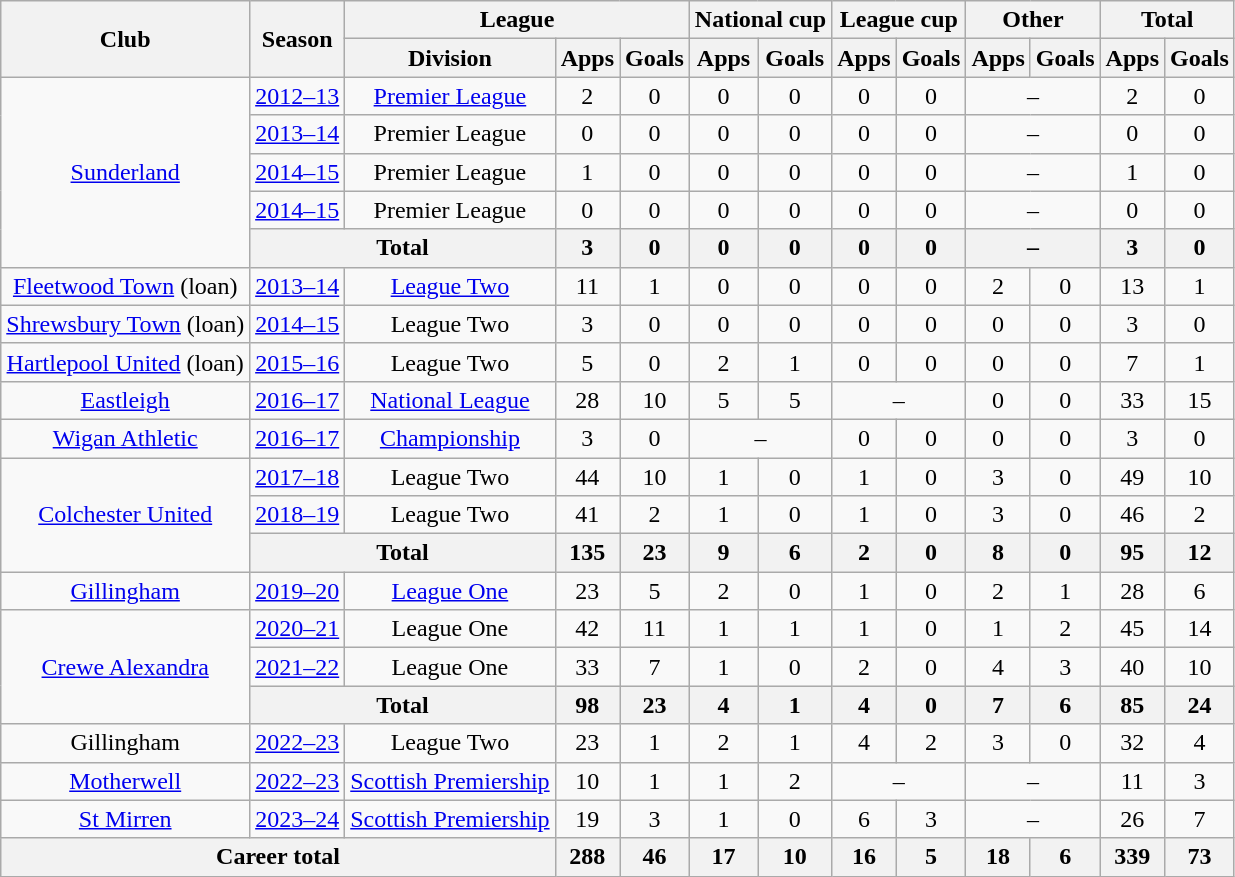<table class=wikitable style="text-align: center;">
<tr>
<th rowspan=2>Club</th>
<th rowspan=2>Season</th>
<th colspan=3>League</th>
<th colspan=2>National cup</th>
<th colspan=2>League cup</th>
<th colspan=2>Other</th>
<th colspan=2>Total</th>
</tr>
<tr>
<th>Division</th>
<th>Apps</th>
<th>Goals</th>
<th>Apps</th>
<th>Goals</th>
<th>Apps</th>
<th>Goals</th>
<th>Apps</th>
<th>Goals</th>
<th>Apps</th>
<th>Goals</th>
</tr>
<tr>
<td rowspan=5><a href='#'>Sunderland</a></td>
<td><a href='#'>2012–13</a></td>
<td><a href='#'>Premier League</a></td>
<td>2</td>
<td>0</td>
<td>0</td>
<td>0</td>
<td>0</td>
<td>0</td>
<td colspan=2>–</td>
<td>2</td>
<td>0</td>
</tr>
<tr>
<td><a href='#'>2013–14</a></td>
<td>Premier League</td>
<td>0</td>
<td>0</td>
<td>0</td>
<td>0</td>
<td>0</td>
<td>0</td>
<td colspan=2>–</td>
<td>0</td>
<td>0</td>
</tr>
<tr>
<td><a href='#'>2014–15</a></td>
<td>Premier League</td>
<td>1</td>
<td>0</td>
<td>0</td>
<td>0</td>
<td>0</td>
<td>0</td>
<td colspan=2>–</td>
<td>1</td>
<td>0</td>
</tr>
<tr>
<td><a href='#'>2014–15</a></td>
<td>Premier League</td>
<td>0</td>
<td>0</td>
<td>0</td>
<td>0</td>
<td>0</td>
<td>0</td>
<td colspan=2>–</td>
<td>0</td>
<td>0</td>
</tr>
<tr>
<th colspan=2>Total</th>
<th>3</th>
<th>0</th>
<th>0</th>
<th>0</th>
<th>0</th>
<th>0</th>
<th colspan=2>–</th>
<th>3</th>
<th>0</th>
</tr>
<tr>
<td><a href='#'>Fleetwood Town</a> (loan)</td>
<td><a href='#'>2013–14</a></td>
<td><a href='#'>League Two</a></td>
<td>11</td>
<td>1</td>
<td>0</td>
<td>0</td>
<td>0</td>
<td>0</td>
<td>2</td>
<td>0</td>
<td>13</td>
<td>1</td>
</tr>
<tr>
<td><a href='#'>Shrewsbury Town</a> (loan)</td>
<td><a href='#'>2014–15</a></td>
<td>League Two</td>
<td>3</td>
<td>0</td>
<td>0</td>
<td>0</td>
<td>0</td>
<td>0</td>
<td>0</td>
<td>0</td>
<td>3</td>
<td>0</td>
</tr>
<tr>
<td><a href='#'>Hartlepool United</a> (loan)</td>
<td><a href='#'>2015–16</a></td>
<td>League Two</td>
<td>5</td>
<td>0</td>
<td>2</td>
<td>1</td>
<td>0</td>
<td>0</td>
<td>0</td>
<td>0</td>
<td>7</td>
<td>1</td>
</tr>
<tr>
<td><a href='#'>Eastleigh</a></td>
<td><a href='#'>2016–17</a></td>
<td><a href='#'>National League</a></td>
<td>28</td>
<td>10</td>
<td>5</td>
<td>5</td>
<td colspan=2>–</td>
<td>0</td>
<td>0</td>
<td>33</td>
<td>15</td>
</tr>
<tr>
<td><a href='#'>Wigan Athletic</a></td>
<td><a href='#'>2016–17</a></td>
<td><a href='#'>Championship</a></td>
<td>3</td>
<td>0</td>
<td colspan=2>–</td>
<td>0</td>
<td>0</td>
<td>0</td>
<td>0</td>
<td>3</td>
<td>0</td>
</tr>
<tr>
<td rowspan=3><a href='#'>Colchester United</a></td>
<td><a href='#'>2017–18</a></td>
<td>League Two</td>
<td>44</td>
<td>10</td>
<td>1</td>
<td>0</td>
<td>1</td>
<td>0</td>
<td>3</td>
<td>0</td>
<td>49</td>
<td>10</td>
</tr>
<tr>
<td><a href='#'>2018–19</a></td>
<td>League Two</td>
<td>41</td>
<td>2</td>
<td>1</td>
<td>0</td>
<td>1</td>
<td>0</td>
<td>3</td>
<td>0</td>
<td>46</td>
<td>2</td>
</tr>
<tr>
<th colspan=2>Total</th>
<th>135</th>
<th>23</th>
<th>9</th>
<th>6</th>
<th>2</th>
<th>0</th>
<th>8</th>
<th>0</th>
<th>95</th>
<th>12</th>
</tr>
<tr>
<td><a href='#'>Gillingham</a></td>
<td><a href='#'>2019–20</a></td>
<td><a href='#'>League One</a></td>
<td>23</td>
<td>5</td>
<td>2</td>
<td>0</td>
<td>1</td>
<td>0</td>
<td>2</td>
<td>1</td>
<td>28</td>
<td>6</td>
</tr>
<tr>
<td rowspan=3><a href='#'>Crewe Alexandra</a></td>
<td><a href='#'>2020–21</a></td>
<td>League One</td>
<td>42</td>
<td>11</td>
<td>1</td>
<td>1</td>
<td>1</td>
<td>0</td>
<td>1</td>
<td>2</td>
<td>45</td>
<td>14</td>
</tr>
<tr>
<td><a href='#'>2021–22</a></td>
<td>League One</td>
<td>33</td>
<td>7</td>
<td>1</td>
<td>0</td>
<td>2</td>
<td>0</td>
<td>4</td>
<td>3</td>
<td>40</td>
<td>10</td>
</tr>
<tr>
<th colspan=2>Total</th>
<th>98</th>
<th>23</th>
<th>4</th>
<th>1</th>
<th>4</th>
<th>0</th>
<th>7</th>
<th>6</th>
<th>85</th>
<th>24</th>
</tr>
<tr>
<td>Gillingham</td>
<td><a href='#'>2022–23</a></td>
<td>League Two</td>
<td>23</td>
<td>1</td>
<td>2</td>
<td>1</td>
<td>4</td>
<td>2</td>
<td>3</td>
<td>0</td>
<td>32</td>
<td>4</td>
</tr>
<tr>
<td><a href='#'>Motherwell</a></td>
<td><a href='#'>2022–23</a></td>
<td><a href='#'>Scottish Premiership</a></td>
<td>10</td>
<td>1</td>
<td>1</td>
<td>2</td>
<td colspan=2>–</td>
<td colspan=2>–</td>
<td>11</td>
<td>3</td>
</tr>
<tr>
<td><a href='#'>St Mirren</a></td>
<td><a href='#'>2023–24</a></td>
<td><a href='#'>Scottish Premiership</a></td>
<td>19</td>
<td>3</td>
<td>1</td>
<td>0</td>
<td>6</td>
<td>3</td>
<td colspan=2>–</td>
<td>26</td>
<td>7</td>
</tr>
<tr>
<th colspan=3>Career total</th>
<th>288</th>
<th>46</th>
<th>17</th>
<th>10</th>
<th>16</th>
<th>5</th>
<th>18</th>
<th>6</th>
<th>339</th>
<th>73</th>
</tr>
</table>
